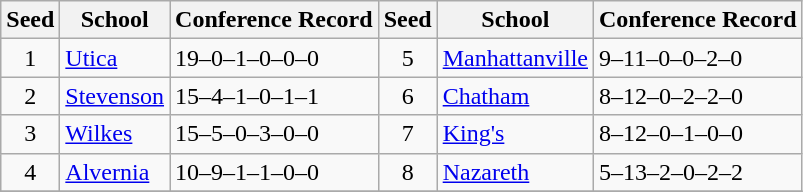<table class="wikitable">
<tr>
<th>Seed</th>
<th>School</th>
<th>Conference Record</th>
<th>Seed</th>
<th>School</th>
<th>Conference Record</th>
</tr>
<tr>
<td align=center>1</td>
<td><a href='#'>Utica</a></td>
<td>19–0–1–0–0–0</td>
<td align=center>5</td>
<td><a href='#'>Manhattanville</a></td>
<td>9–11–0–0–2–0</td>
</tr>
<tr>
<td align=center>2</td>
<td><a href='#'>Stevenson</a></td>
<td>15–4–1–0–1–1</td>
<td align=center>6</td>
<td><a href='#'>Chatham</a></td>
<td>8–12–0–2–2–0</td>
</tr>
<tr>
<td align=center>3</td>
<td><a href='#'>Wilkes</a></td>
<td>15–5–0–3–0–0</td>
<td align=center>7</td>
<td><a href='#'>King's</a></td>
<td>8–12–0–1–0–0</td>
</tr>
<tr>
<td align=center>4</td>
<td><a href='#'>Alvernia</a></td>
<td>10–9–1–1–0–0</td>
<td align=center>8</td>
<td><a href='#'>Nazareth</a></td>
<td>5–13–2–0–2–2</td>
</tr>
<tr>
</tr>
</table>
